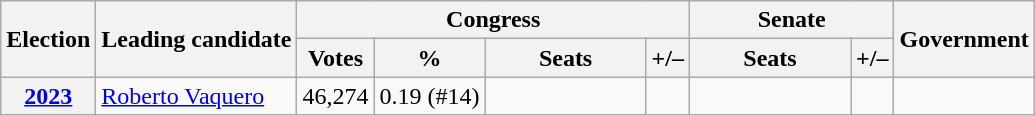<table class="wikitable" style="text-align:right;">
<tr>
<th rowspan="2">Election</th>
<th rowspan="2">Leading candidate</th>
<th colspan="4">Congress</th>
<th colspan="2">Senate</th>
<th rowspan="2">Government</th>
</tr>
<tr>
<th>Votes</th>
<th>%</th>
<th>Seats</th>
<th>+/–</th>
<th>Seats</th>
<th>+/–</th>
</tr>
<tr>
<th><a href='#'>2023</a></th>
<td align="left"><a href='#'>Roberto Vaquero</a></td>
<td>46,274</td>
<td>0.19 (#14)</td>
<td width="100"></td>
<td></td>
<td width="100"></td>
<td></td>
<td></td>
</tr>
</table>
